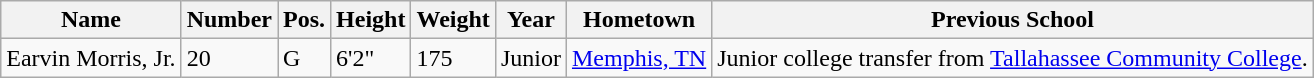<table class="wikitable sortable" border="1">
<tr>
<th>Name</th>
<th>Number</th>
<th>Pos.</th>
<th>Height</th>
<th>Weight</th>
<th>Year</th>
<th>Hometown</th>
<th class="unsortable">Previous School</th>
</tr>
<tr>
<td sortname>Earvin Morris, Jr.</td>
<td>20</td>
<td>G</td>
<td>6'2"</td>
<td>175</td>
<td>Junior</td>
<td><a href='#'>Memphis, TN</a></td>
<td>Junior college transfer from <a href='#'>Tallahassee Community College</a>.</td>
</tr>
</table>
